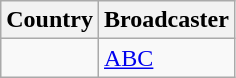<table class="wikitable">
<tr>
<th align=center>Country</th>
<th align=center>Broadcaster</th>
</tr>
<tr>
<td></td>
<td><a href='#'>ABC</a></td>
</tr>
</table>
